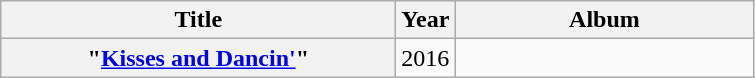<table class="wikitable plainrowheaders" style="text-align:center;">
<tr>
<th scope="col" style="width:16em;">Title</th>
<th scope="col" style="width:1em;">Year</th>
<th scope="col" style="width:12em;">Album</th>
</tr>
<tr>
<th scope="row">"<a href='#'>Kisses and Dancin'</a>"</th>
<td>2016</td>
<td></td>
</tr>
</table>
